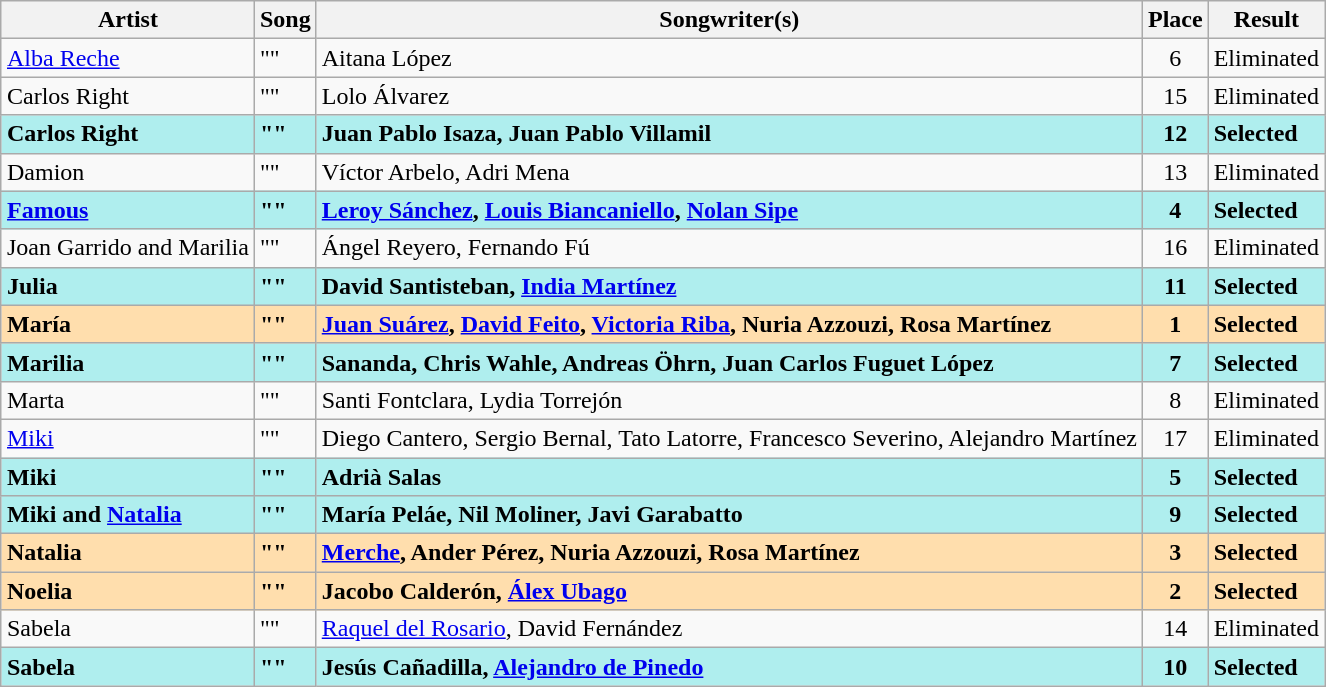<table class="sortable wikitable" style="margin: 1em auto 1em auto; text-align:center">
<tr>
<th>Artist</th>
<th>Song</th>
<th class="unsortable">Songwriter(s)</th>
<th>Place</th>
<th>Result</th>
</tr>
<tr>
<td align="left"><a href='#'>Alba Reche</a></td>
<td align="left">""</td>
<td align="left">Aitana López</td>
<td>6</td>
<td align="left">Eliminated</td>
</tr>
<tr>
<td align="left">Carlos Right</td>
<td align="left">""</td>
<td align="left">Lolo Álvarez</td>
<td>15</td>
<td align="left">Eliminated</td>
</tr>
<tr style="font-weight:bold; background:paleturquoise;">
<td align="left">Carlos Right</td>
<td align="left">""</td>
<td align="left">Juan Pablo Isaza, Juan Pablo Villamil</td>
<td>12</td>
<td align="left">Selected</td>
</tr>
<tr>
<td align="left">Damion</td>
<td align="left">""</td>
<td align="left">Víctor Arbelo, Adri Mena</td>
<td>13</td>
<td align="left">Eliminated</td>
</tr>
<tr style="font-weight:bold; background:paleturquoise;">
<td align="left"><a href='#'>Famous</a></td>
<td align="left">""</td>
<td align="left"><a href='#'>Leroy Sánchez</a>, <a href='#'>Louis Biancaniello</a>, <a href='#'>Nolan Sipe</a></td>
<td>4</td>
<td align="left">Selected</td>
</tr>
<tr>
<td align="left">Joan Garrido and Marilia</td>
<td align="left">""</td>
<td align="left">Ángel Reyero, Fernando Fú</td>
<td>16</td>
<td align="left">Eliminated</td>
</tr>
<tr style="font-weight:bold; background:paleturquoise;">
<td align="left">Julia</td>
<td align="left">""</td>
<td align="left">David Santisteban, <a href='#'>India Martínez</a></td>
<td>11</td>
<td align="left">Selected</td>
</tr>
<tr style="font-weight:bold; background:navajowhite;">
<td align="left">María</td>
<td align="left">""</td>
<td align="left"><a href='#'>Juan Suárez</a>, <a href='#'>David Feito</a>, <a href='#'>Victoria Riba</a>, Nuria Azzouzi, Rosa Martínez</td>
<td>1</td>
<td align="left">Selected</td>
</tr>
<tr style="font-weight:bold; background:paleturquoise;">
<td align="left">Marilia</td>
<td align="left">""</td>
<td align="left">Sananda, Chris Wahle, Andreas Öhrn, Juan Carlos Fuguet López</td>
<td>7</td>
<td align="left">Selected</td>
</tr>
<tr>
<td align="left">Marta</td>
<td align="left">""</td>
<td align="left">Santi Fontclara, Lydia Torrejón</td>
<td>8</td>
<td align="left">Eliminated</td>
</tr>
<tr>
<td align="left"><a href='#'>Miki</a></td>
<td align="left">""</td>
<td align="left">Diego Cantero, Sergio Bernal, Tato Latorre, Francesco Severino, Alejandro Martínez</td>
<td>17</td>
<td align="left">Eliminated</td>
</tr>
<tr style="font-weight:bold; background:paleturquoise;">
<td align="left">Miki</td>
<td align="left">""</td>
<td align="left">Adrià Salas</td>
<td>5</td>
<td align="left">Selected</td>
</tr>
<tr style="font-weight:bold; background:paleturquoise;">
<td align="left">Miki and <a href='#'>Natalia</a></td>
<td align="left">""</td>
<td align="left">María Peláe, Nil Moliner, Javi Garabatto</td>
<td>9</td>
<td align="left">Selected</td>
</tr>
<tr style="font-weight:bold; background:navajowhite;">
<td align="left">Natalia</td>
<td align="left">""</td>
<td align="left"><a href='#'>Merche</a>, Ander Pérez, Nuria Azzouzi, Rosa Martínez</td>
<td>3</td>
<td align="left">Selected</td>
</tr>
<tr style="font-weight:bold; background:navajowhite;">
<td align="left">Noelia</td>
<td align="left">""</td>
<td align="left">Jacobo Calderón, <a href='#'>Álex Ubago</a></td>
<td>2</td>
<td align="left">Selected</td>
</tr>
<tr>
<td align="left">Sabela</td>
<td align="left">""</td>
<td align="left"><a href='#'>Raquel del Rosario</a>, David Fernández</td>
<td>14</td>
<td align="left">Eliminated</td>
</tr>
<tr style="font-weight:bold; background:paleturquoise;">
<td align="left">Sabela</td>
<td align="left">""</td>
<td align="left">Jesús Cañadilla, <a href='#'>Alejandro de Pinedo</a></td>
<td>10</td>
<td align="left">Selected</td>
</tr>
</table>
